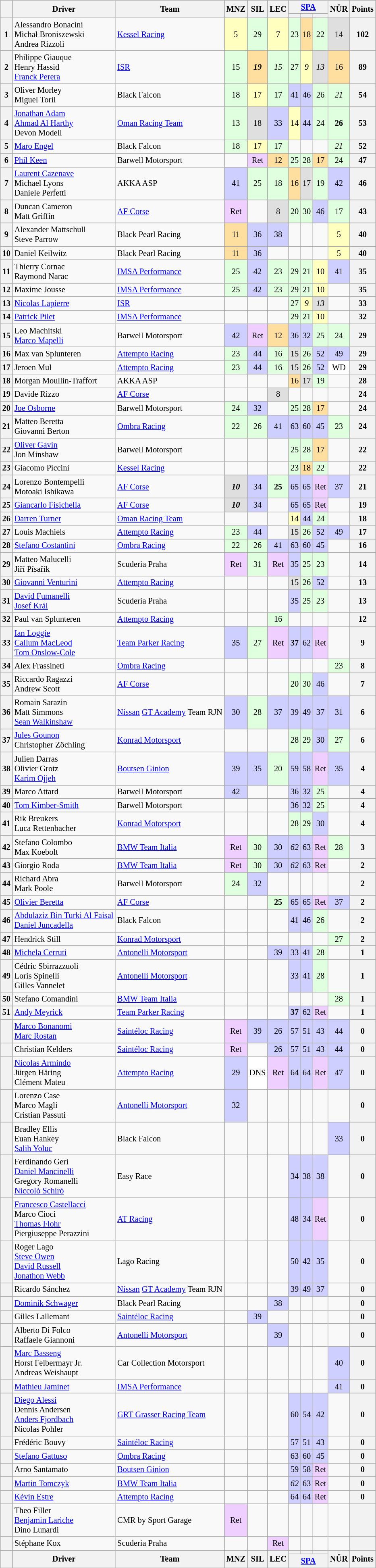<table class="wikitable" style="font-size: 85%; text-align:center;">
<tr>
<th rowspan=2></th>
<th rowspan=2>Driver</th>
<th rowspan=2>Team</th>
<th rowspan=2>MNZ<br></th>
<th rowspan=2>SIL<br></th>
<th rowspan=2>LEC<br></th>
<th colspan=3><a href='#'>SPA</a><br></th>
<th rowspan=2>NÜR<br></th>
<th rowspan=2>Points</th>
</tr>
<tr>
<th></th>
<th></th>
<th></th>
</tr>
<tr>
<th>1</th>
<td align=left> Alessandro Bonacini<br> Michał Broniszewski<br> Andrea Rizzoli</td>
<td align=left> <a href='#'>Kessel Racing</a></td>
<td style="background:#FFFFBF;">5</td>
<td style="background:#DFFFDF;">29</td>
<td style="background:#FFFFBF;">7</td>
<td style="background:#DFFFDF;">23</td>
<td style="background:#FFDF9F;">18</td>
<td style="background:#DFFFDF;">22</td>
<td style="background:#DFDFDF;">14</td>
<th>102</th>
</tr>
<tr>
<th>2</th>
<td align=left> Philippe Giauque<br> Henry Hassid<br> <a href='#'>Franck Perera</a></td>
<td align=left> <a href='#'>ISR</a></td>
<td style="background:#DFFFDF;">15</td>
<td style="background:#FFDF9F;"><strong><em>19</em></strong></td>
<td style="background:#DFFFDF;"><em>15</em></td>
<td style="background:#DFFFDF;">27</td>
<td style="background:#FFFFBF;"><em>9</em></td>
<td style="background:#DFDFDF;"><em>13</em></td>
<td style="background:#FFDF9F;">16</td>
<th>89</th>
</tr>
<tr>
<th>3</th>
<td align=left> Oliver Morley<br> Miguel Toril</td>
<td align=left> Black Falcon</td>
<td style="background:#DFFFDF;">18</td>
<td style="background:#FFFFBF;">17</td>
<td style="background:#DFFFDF;">17</td>
<td style="background:#CFCFFF;">41</td>
<td style="background:#CFCFFF;">46</td>
<td style="background:#DFFFDF;">26</td>
<td style="background:#DFFFDF;"><em>21</em></td>
<th>54</th>
</tr>
<tr>
<th>4</th>
<td align=left> <a href='#'>Jonathan Adam</a><br> <a href='#'>Ahmad Al Harthy</a><br> Devon Modell</td>
<td align=left> <a href='#'>Oman Racing Team</a></td>
<td style="background:#DFFFDF;">13</td>
<td style="background:#DFDFDF;">18</td>
<td style="background:#CFCFFF;">33</td>
<td style="background:#FFFFBF;">14</td>
<td style="background:#CFCFFF;">44</td>
<td style="background:#DFFFDF;">24</td>
<td style="background:#DFFFDF;"><strong>26</strong></td>
<th>53</th>
</tr>
<tr>
<th>5</th>
<td align=left> <a href='#'>Maro Engel</a></td>
<td align=left> Black Falcon</td>
<td style="background:#DFFFDF;">18</td>
<td style="background:#FFFFBF;">17</td>
<td style="background:#DFFFDF;">17</td>
<td></td>
<td></td>
<td></td>
<td style="background:#DFFFDF;"><em>21</em></td>
<th>52</th>
</tr>
<tr>
<th>6</th>
<td align=left> <a href='#'>Phil Keen</a></td>
<td align=left> Barwell Motorsport</td>
<td></td>
<td style="background:#EFCFFF;">Ret</td>
<td style="background:#FFDF9F;">12</td>
<td style="background:#DFFFDF;">25</td>
<td style="background:#DFFFDF;">28</td>
<td style="background:#FFDF9F;">17</td>
<td style="background:#DFFFDF;">24</td>
<th>47</th>
</tr>
<tr>
<th>7</th>
<td align=left> <a href='#'>Laurent Cazenave</a><br> Michael Lyons<br> Daniele Perfetti</td>
<td align=left> AKKA ASP</td>
<td style="background:#CFCFFF;">41</td>
<td style="background:#DFFFDF;">25</td>
<td style="background:#DFFFDF;">18</td>
<td style="background:#FFDF9F;">16</td>
<td style="background:#DFDFDF;">17</td>
<td style="background:#DFFFDF;">19</td>
<td style="background:#CFCFFF;">42</td>
<th>46</th>
</tr>
<tr>
<th>8</th>
<td align=left> Duncan Cameron<br> Matt Griffin</td>
<td align=left> <a href='#'>AF Corse</a></td>
<td style="background:#EFCFFF;">Ret</td>
<td></td>
<td style="background:#DFDFDF;">8</td>
<td style="background:#DFFFDF;">20</td>
<td style="background:#DFFFDF;">30</td>
<td style="background:#CFCFFF;">46</td>
<td style="background:#DFFFDF;">17</td>
<th>43</th>
</tr>
<tr>
<th>9</th>
<td align=left> Alexander Mattschull<br> Steve Parrow</td>
<td align=left> Black Pearl Racing</td>
<td style="background:#FFDF9F;">11</td>
<td style="background:#CFCFFF;">36</td>
<td style="background:#CFCFFF;">38</td>
<td></td>
<td></td>
<td></td>
<td style="background:#FFFFBF;">5</td>
<th>40</th>
</tr>
<tr>
<th>10</th>
<td align=left> Daniel Keilwitz</td>
<td align=left> Black Pearl Racing</td>
<td style="background:#FFDF9F;">11</td>
<td style="background:#CFCFFF;">36</td>
<td></td>
<td></td>
<td></td>
<td></td>
<td style="background:#FFFFBF;">5</td>
<th>40</th>
</tr>
<tr>
<th>11</th>
<td align=left> Thierry Cornac<br> Raymond Narac</td>
<td align=left> <a href='#'>IMSA Performance</a></td>
<td style="background:#DFFFDF;">25</td>
<td style="background:#CFCFFF;">42</td>
<td style="background:#DFFFDF;">23</td>
<td style="background:#DFFFDF;">29</td>
<td style="background:#DFFFDF;">21</td>
<td style="background:#FFFFBF;">10</td>
<td style="background:#CFCFFF;">41</td>
<th>35</th>
</tr>
<tr>
<th>12</th>
<td align=left> Maxime Jousse</td>
<td align=left> <a href='#'>IMSA Performance</a></td>
<td style="background:#DFFFDF;">25</td>
<td style="background:#CFCFFF;">42</td>
<td style="background:#DFFFDF;">23</td>
<td style="background:#DFFFDF;">29</td>
<td style="background:#DFFFDF;">21</td>
<td style="background:#FFFFBF;">10</td>
<td></td>
<th>35</th>
</tr>
<tr>
<th>13</th>
<td align=left> <a href='#'>Nicolas Lapierre</a></td>
<td align=left> <a href='#'>ISR</a></td>
<td></td>
<td></td>
<td></td>
<td style="background:#DFFFDF;">27</td>
<td style="background:#FFFFBF;"><em>9</em></td>
<td style="background:#DFDFDF;"><em>13</em></td>
<td></td>
<th>33</th>
</tr>
<tr>
<th>14</th>
<td align=left> <a href='#'>Patrick Pilet</a></td>
<td align=left> <a href='#'>IMSA Performance</a></td>
<td></td>
<td></td>
<td></td>
<td style="background:#DFFFDF;">29</td>
<td style="background:#DFFFDF;">21</td>
<td style="background:#FFFFBF;">10</td>
<td></td>
<th>32</th>
</tr>
<tr>
<th>15</th>
<td align=left> Leo Machitski<br> <a href='#'>Marco Mapelli</a></td>
<td align=left> Barwell Motorsport</td>
<td style="background:#CFCFFF;">42</td>
<td style="background:#EFCFFF;">Ret</td>
<td style="background:#FFDF9F;">12</td>
<td style="background:#CFCFFF;">36</td>
<td style="background:#CFCFFF;">32</td>
<td style="background:#DFFFDF;">25</td>
<td style="background:#DFFFDF;">24</td>
<th>29</th>
</tr>
<tr>
<th>16</th>
<td align=left> Max van Splunteren</td>
<td align=left> <a href='#'>Attempto Racing</a></td>
<td style="background:#DFFFDF;">23</td>
<td style="background:#CFCFFF;">44</td>
<td style="background:#DFFFDF;">16</td>
<td style="background:#DFDFDF;">15</td>
<td style="background:#DFFFDF;">26</td>
<td style="background:#CFCFFF;">52</td>
<td style="background:#CFCFFF;">49</td>
<th>29</th>
</tr>
<tr>
<th>17</th>
<td align=left> Jeroen Mul</td>
<td align=left> <a href='#'>Attempto Racing</a></td>
<td style="background:#DFFFDF;">23</td>
<td style="background:#CFCFFF;">44</td>
<td style="background:#DFFFDF;">16</td>
<td style="background:#DFDFDF;">15</td>
<td style="background:#DFFFDF;">26</td>
<td style="background:#CFCFFF;">52</td>
<td style="background:#FFFFFF;">WD</td>
<th>29</th>
</tr>
<tr>
<th>18</th>
<td align=left> Morgan Moullin-Traffort</td>
<td align=left> AKKA ASP</td>
<td></td>
<td></td>
<td></td>
<td style="background:#FFDF9F;">16</td>
<td style="background:#DFDFDF;">17</td>
<td style="background:#DFFFDF;">19</td>
<td></td>
<th>28</th>
</tr>
<tr>
<th>19</th>
<td align=left> Davide Rizzo</td>
<td align=left> <a href='#'>AF Corse</a></td>
<td></td>
<td></td>
<td style="background:#DFDFDF;">8</td>
<td></td>
<td></td>
<td></td>
<td></td>
<th>24</th>
</tr>
<tr>
<th>20</th>
<td align=left> <a href='#'>Joe Osborne</a></td>
<td align=left> Barwell Motorsport</td>
<td style="background:#DFFFDF;">24</td>
<td style="background:#CFCFFF;">32</td>
<td></td>
<td style="background:#DFFFDF;">25</td>
<td style="background:#DFFFDF;">28</td>
<td style="background:#FFDF9F;">17</td>
<td></td>
<th>24</th>
</tr>
<tr>
<th>21</th>
<td align=left> Matteo Beretta<br> Giovanni Berton</td>
<td align=left> <a href='#'>Ombra Racing</a></td>
<td style="background:#DFFFDF;">22</td>
<td style="background:#DFFFDF;">26</td>
<td style="background:#CFCFFF;">41</td>
<td style="background:#CFCFFF;">63</td>
<td style="background:#CFCFFF;">60</td>
<td style="background:#CFCFFF;">45</td>
<td style="background:#DFFFDF;">23</td>
<th>24</th>
</tr>
<tr>
<th>22</th>
<td align=left> <a href='#'>Oliver Gavin</a><br> Jon Minshaw</td>
<td align=left> Barwell Motorsport</td>
<td></td>
<td></td>
<td></td>
<td style="background:#DFFFDF;">25</td>
<td style="background:#DFFFDF;">28</td>
<td style="background:#FFDF9F;">17</td>
<td></td>
<th>22</th>
</tr>
<tr>
<th>23</th>
<td align=left> Giacomo Piccini</td>
<td align=left> <a href='#'>Kessel Racing</a></td>
<td></td>
<td></td>
<td></td>
<td style="background:#DFFFDF;">23</td>
<td style="background:#FFDF9F;">18</td>
<td style="background:#DFFFDF;">22</td>
<td></td>
<th>22</th>
</tr>
<tr>
<th>24</th>
<td align=left> Lorenzo Bontempelli<br> Motoaki Ishikawa</td>
<td align=left> <a href='#'>AF Corse</a></td>
<td style="background:#DFDFDF;"><strong><em>10</em></strong></td>
<td style="background:#CFCFFF;">34</td>
<td style="background:#DFFFDF;"><strong>25</strong></td>
<td style="background:#CFCFFF;">65</td>
<td style="background:#CFCFFF;">65</td>
<td style="background:#EFCFFF;">Ret</td>
<td style="background:#CFCFFF;">37</td>
<th>21</th>
</tr>
<tr>
<th>25</th>
<td align=left> <a href='#'>Giancarlo Fisichella</a></td>
<td align=left> <a href='#'>AF Corse</a></td>
<td style="background:#DFDFDF;"><strong><em>10</em></strong></td>
<td style="background:#CFCFFF;">34</td>
<td></td>
<td style="background:#CFCFFF;">65</td>
<td style="background:#CFCFFF;">65</td>
<td style="background:#EFCFFF;">Ret</td>
<td></td>
<th>19</th>
</tr>
<tr>
<th>26</th>
<td align=left> <a href='#'>Darren Turner</a></td>
<td align=left> <a href='#'>Oman Racing Team</a></td>
<td></td>
<td></td>
<td></td>
<td style="background:#FFFFBF;">14</td>
<td style="background:#CFCFFF;">44</td>
<td style="background:#DFFFDF;">24</td>
<td></td>
<th>18</th>
</tr>
<tr>
<th>27</th>
<td align=left> Louis Machiels</td>
<td align=left> <a href='#'>Attempto Racing</a></td>
<td style="background:#DFFFDF;">23</td>
<td style="background:#CFCFFF;">44</td>
<td></td>
<td style="background:#DFDFDF;">15</td>
<td style="background:#DFFFDF;">26</td>
<td style="background:#CFCFFF;">52</td>
<td style="background:#CFCFFF;">49</td>
<th>17</th>
</tr>
<tr>
<th>28</th>
<td align=left> <a href='#'>Stefano Costantini</a></td>
<td align=left> <a href='#'>Ombra Racing</a></td>
<td style="background:#DFFFDF;">22</td>
<td style="background:#DFFFDF;">26</td>
<td style="background:#CFCFFF;">41</td>
<td style="background:#CFCFFF;">63</td>
<td style="background:#CFCFFF;">60</td>
<td style="background:#CFCFFF;">45</td>
<td></td>
<th>16</th>
</tr>
<tr>
<th>29</th>
<td align=left> Matteo Malucelli<br> Jiří Písařík</td>
<td align=left> Scuderia Praha</td>
<td style="background:#EFCFFF;">Ret</td>
<td style="background:#DFFFDF;">31</td>
<td style="background:#EFCFFF;">Ret</td>
<td style="background:#CFCFFF;">35</td>
<td style="background:#DFFFDF;">25</td>
<td style="background:#DFFFDF;">23</td>
<td></td>
<th>14</th>
</tr>
<tr>
<th>30</th>
<td align=left> <a href='#'>Giovanni Venturini</a></td>
<td align=left> <a href='#'>Attempto Racing</a></td>
<td></td>
<td></td>
<td></td>
<td style="background:#DFDFDF;">15</td>
<td style="background:#DFFFDF;">26</td>
<td style="background:#CFCFFF;">52</td>
<td></td>
<th>13</th>
</tr>
<tr>
<th>31</th>
<td align=left> <a href='#'>David Fumanelli</a><br> <a href='#'>Josef Král</a></td>
<td align=left> Scuderia Praha</td>
<td></td>
<td></td>
<td></td>
<td style="background:#CFCFFF;">35</td>
<td style="background:#DFFFDF;">25</td>
<td style="background:#DFFFDF;">23</td>
<td></td>
<th>13</th>
</tr>
<tr>
<th>32</th>
<td align=left> Paul van Splunteren</td>
<td align=left> <a href='#'>Attempto Racing</a></td>
<td></td>
<td></td>
<td style="background:#DFFFDF;">16</td>
<td></td>
<td></td>
<td></td>
<td></td>
<th>12</th>
</tr>
<tr>
<th>33</th>
<td align=left> <a href='#'>Ian Loggie</a><br> <a href='#'>Callum MacLeod</a><br> <a href='#'>Tom Onslow-Cole</a></td>
<td align=left> <a href='#'>Team Parker Racing</a></td>
<td style="background:#CFCFFF;">35</td>
<td style="background:#DFFFDF;">27</td>
<td style="background:#EFCFFF;">Ret</td>
<td style="background:#CFCFFF;"><strong>37</strong></td>
<td style="background:#CFCFFF;">62</td>
<td style="background:#EFCFFF;">Ret</td>
<td></td>
<th>9</th>
</tr>
<tr>
<th>34</th>
<td align=left> Alex Frassineti</td>
<td align=left> <a href='#'>Ombra Racing</a></td>
<td></td>
<td></td>
<td></td>
<td></td>
<td></td>
<td></td>
<td style="background:#DFFFDF;">23</td>
<th>8</th>
</tr>
<tr>
<th>35</th>
<td align=left> Riccardo Ragazzi<br> Andrew Scott</td>
<td align=left> <a href='#'>AF Corse</a></td>
<td></td>
<td></td>
<td></td>
<td style="background:#DFFFDF;">20</td>
<td style="background:#DFFFDF;">30</td>
<td style="background:#CFCFFF;">46</td>
<td></td>
<th>7</th>
</tr>
<tr>
<th>36</th>
<td align=left> Romain Sarazin<br> Matt Simmons<br> <a href='#'>Sean Walkinshaw</a></td>
<td align=left> <a href='#'>Nissan</a> <a href='#'>GT Academy</a> Team RJN</td>
<td style="background:#CFCFFF;">30</td>
<td style="background:#DFFFDF;">28</td>
<td style="background:#CFCFFF;">37</td>
<td style="background:#CFCFFF;">39</td>
<td style="background:#CFCFFF;">49</td>
<td style="background:#CFCFFF;">37</td>
<td style="background:#CFCFFF;">31</td>
<th>6</th>
</tr>
<tr>
<th>37</th>
<td align=left> <a href='#'>Jules Gounon</a><br> Christopher Zöchling</td>
<td align=left> <a href='#'>Konrad Motorsport</a></td>
<td></td>
<td></td>
<td></td>
<td style="background:#DFFFDF;">28</td>
<td style="background:#DFFFDF;">29</td>
<td style="background:#CFCFFF;">30</td>
<td style="background:#DFFFDF;">27</td>
<th>6</th>
</tr>
<tr>
<th>38</th>
<td align=left> Julien Darras<br> Olivier Grotz<br> <a href='#'>Karim Ojjeh</a></td>
<td align=left> <a href='#'>Boutsen Ginion</a></td>
<td style="background:#CFCFFF;">39</td>
<td style="background:#CFCFFF;">35</td>
<td style="background:#DFFFDF;">20</td>
<td style="background:#CFCFFF;">59</td>
<td style="background:#CFCFFF;">58</td>
<td style="background:#EFCFFF;">Ret</td>
<td style="background:#CFCFFF;">35</td>
<th>4</th>
</tr>
<tr>
<th>39</th>
<td align=left> Marco Attard</td>
<td align=left> Barwell Motorsport</td>
<td style="background:#CFCFFF;">42</td>
<td></td>
<td></td>
<td style="background:#CFCFFF;">36</td>
<td style="background:#CFCFFF;">32</td>
<td style="background:#DFFFDF;">25</td>
<td></td>
<th>4</th>
</tr>
<tr>
<th>40</th>
<td align=left> <a href='#'>Tom Kimber-Smith</a></td>
<td align=left> Barwell Motorsport</td>
<td></td>
<td></td>
<td></td>
<td style="background:#CFCFFF;">36</td>
<td style="background:#CFCFFF;">32</td>
<td style="background:#DFFFDF;">25</td>
<td></td>
<th>4</th>
</tr>
<tr>
<th>41</th>
<td align=left> Rik Breukers<br> Luca Rettenbacher</td>
<td align=left> <a href='#'>Konrad Motorsport</a></td>
<td></td>
<td></td>
<td></td>
<td style="background:#DFFFDF;">28</td>
<td style="background:#DFFFDF;">29</td>
<td style="background:#CFCFFF;">30</td>
<td></td>
<th>4</th>
</tr>
<tr>
<th>42</th>
<td align=left> Stefano Colombo<br> Max Koebolt</td>
<td align=left> <a href='#'>BMW Team Italia</a></td>
<td style="background:#EFCFFF;">Ret</td>
<td style="background:#DFFFDF;">30</td>
<td style="background:#CFCFFF;">30</td>
<td style="background:#CFCFFF;"><em>62</em></td>
<td style="background:#CFCFFF;">63</td>
<td style="background:#EFCFFF;">Ret</td>
<td style="background:#DFFFDF;">28</td>
<th>3</th>
</tr>
<tr>
<th>43</th>
<td align=left> Giorgio Roda</td>
<td align=left> <a href='#'>BMW Team Italia</a></td>
<td style="background:#EFCFFF;">Ret</td>
<td style="background:#DFFFDF;">30</td>
<td style="background:#CFCFFF;">30</td>
<td style="background:#CFCFFF;"><em>62</em></td>
<td style="background:#CFCFFF;">63</td>
<td style="background:#EFCFFF;">Ret</td>
<td></td>
<th>2</th>
</tr>
<tr>
<th>44</th>
<td align=left> Richard Abra<br> Mark Poole</td>
<td align=left> Barwell Motorsport</td>
<td style="background:#DFFFDF;">24</td>
<td style="background:#CFCFFF;">32</td>
<td></td>
<td></td>
<td></td>
<td></td>
<td></td>
<th>2</th>
</tr>
<tr>
<th>45</th>
<td align=left> <a href='#'>Olivier Beretta</a></td>
<td align=left> <a href='#'>AF Corse</a></td>
<td></td>
<td></td>
<td style="background:#DFFFDF;"><strong>25</strong></td>
<td style="background:#CFCFFF;">65</td>
<td style="background:#CFCFFF;">65</td>
<td style="background:#EFCFFF;">Ret</td>
<td style="background:#CFCFFF;">37</td>
<th>2</th>
</tr>
<tr>
<th>46</th>
<td align=left> <a href='#'>Abdulaziz Bin Turki Al Faisal</a><br> <a href='#'>Daniel Juncadella</a></td>
<td align=left> Black Falcon</td>
<td></td>
<td></td>
<td></td>
<td style="background:#CFCFFF;">41</td>
<td style="background:#CFCFFF;">46</td>
<td style="background:#DFFFDF;">26</td>
<td></td>
<th>2</th>
</tr>
<tr>
<th>47</th>
<td align=left> Hendrick Still</td>
<td align=left> <a href='#'>Konrad Motorsport</a></td>
<td></td>
<td></td>
<td></td>
<td></td>
<td></td>
<td></td>
<td style="background:#DFFFDF;">27</td>
<th>2</th>
</tr>
<tr>
<th>48</th>
<td align=left> <a href='#'>Michela Cerruti</a></td>
<td align=left> <a href='#'>Antonelli Motorsport</a></td>
<td></td>
<td></td>
<td style="background:#CFCFFF;">39</td>
<td style="background:#CFCFFF;">33</td>
<td style="background:#CFCFFF;">41</td>
<td style="background:#DFFFDF;">28</td>
<td></td>
<th>1</th>
</tr>
<tr>
<th>49</th>
<td align=left> Cédric Sbirrazzuoli<br> Loris Spinelli<br> Gilles Vannelet</td>
<td align=left> <a href='#'>Antonelli Motorsport</a></td>
<td></td>
<td></td>
<td></td>
<td style="background:#CFCFFF;">33</td>
<td style="background:#CFCFFF;">41</td>
<td style="background:#DFFFDF;">28</td>
<td></td>
<th>1</th>
</tr>
<tr>
<th>50</th>
<td align=left> Stefano Comandini</td>
<td align=left> <a href='#'>BMW Team Italia</a></td>
<td></td>
<td></td>
<td></td>
<td></td>
<td></td>
<td></td>
<td style="background:#DFFFDF;">28</td>
<th>1</th>
</tr>
<tr>
<th>51</th>
<td align=left> <a href='#'>Andy Meyrick</a></td>
<td align=left> <a href='#'>Team Parker Racing</a></td>
<td></td>
<td></td>
<td></td>
<td style="background:#CFCFFF;"><strong>37</strong></td>
<td style="background:#CFCFFF;">62</td>
<td style="background:#EFCFFF;">Ret</td>
<td></td>
<th>1</th>
</tr>
<tr>
<th></th>
<td align=left> <a href='#'>Marco Bonanomi</a><br> <a href='#'>Marc Rostan</a></td>
<td align=left> <a href='#'>Saintéloc Racing</a></td>
<td style="background:#EFCFFF;">Ret</td>
<td style="background:#CFCFFF;">39</td>
<td style="background:#CFCFFF;">26</td>
<td style="background:#CFCFFF;">57</td>
<td style="background:#CFCFFF;">51</td>
<td style="background:#CFCFFF;">43</td>
<td style="background:#CFCFFF;">44</td>
<th>0</th>
</tr>
<tr>
<th></th>
<td align=left> Christian Kelders</td>
<td align=left> <a href='#'>Saintéloc Racing</a></td>
<td style="background:#EFCFFF;">Ret</td>
<td></td>
<td style="background:#CFCFFF;">26</td>
<td style="background:#CFCFFF;">57</td>
<td style="background:#CFCFFF;">51</td>
<td style="background:#CFCFFF;">43</td>
<td style="background:#CFCFFF;">44</td>
<th>0</th>
</tr>
<tr>
<th></th>
<td align=left> <a href='#'>Nicolas Armindo</a><br> Jürgen Häring<br> Clément Mateu</td>
<td align=left> <a href='#'>Attempto Racing</a></td>
<td style="background:#CFCFFF;">29</td>
<td style="background:#FFFFFF;">DNS</td>
<td style="background:#EFCFFF;">Ret</td>
<td style="background:#CFCFFF;">64</td>
<td style="background:#CFCFFF;">64</td>
<td style="background:#EFCFFF;">Ret</td>
<td style="background:#CFCFFF;">47</td>
<th>0</th>
</tr>
<tr>
<th></th>
<td align=left> Lorenzo Case<br> Marco Magli<br> Cristian Passuti</td>
<td align=left> <a href='#'>Antonelli Motorsport</a></td>
<td style="background:#CFCFFF;">32</td>
<td></td>
<td></td>
<td></td>
<td></td>
<td></td>
<td></td>
<th>0</th>
</tr>
<tr>
<th></th>
<td align=left> Bradley Ellis<br> Euan Hankey<br> <a href='#'>Salih Yoluc</a></td>
<td align=left> Black Falcon</td>
<td></td>
<td></td>
<td></td>
<td></td>
<td></td>
<td></td>
<td style="background:#CFCFFF;">33</td>
<th>0</th>
</tr>
<tr>
<th></th>
<td align=left> Ferdinando Geri<br> <a href='#'>Daniel Mancinelli</a><br> Gregory Romanelli<br> <a href='#'>Niccolò Schirò</a></td>
<td align=left> Easy Race</td>
<td></td>
<td></td>
<td></td>
<td style="background:#CFCFFF;">34</td>
<td style="background:#CFCFFF;">38</td>
<td style="background:#CFCFFF;">38</td>
<td></td>
<th>0</th>
</tr>
<tr>
<th></th>
<td align=left> <a href='#'>Francesco Castellacci</a><br> Marco Cioci<br> <a href='#'>Thomas Flohr</a><br> Piergiuseppe Perazzini</td>
<td align=left> <a href='#'>AT Racing</a></td>
<td></td>
<td></td>
<td></td>
<td style="background:#CFCFFF;">48</td>
<td style="background:#CFCFFF;">34</td>
<td style="background:#EFCFFF;">Ret</td>
<td></td>
<th>0</th>
</tr>
<tr>
<th></th>
<td align=left> Roger Lago<br> <a href='#'>Steve Owen</a><br> <a href='#'>David Russell</a><br> <a href='#'>Jonathon Webb</a></td>
<td align=left> Lago Racing</td>
<td></td>
<td></td>
<td></td>
<td style="background:#CFCFFF;">50</td>
<td style="background:#CFCFFF;">42</td>
<td style="background:#CFCFFF;">35</td>
<td></td>
<th>0</th>
</tr>
<tr>
<th></th>
<td align=left> Ricardo Sánchez</td>
<td align=left> <a href='#'>Nissan</a> <a href='#'>GT Academy</a> Team RJN</td>
<td></td>
<td></td>
<td></td>
<td style="background:#CFCFFF;">39</td>
<td style="background:#CFCFFF;">49</td>
<td style="background:#CFCFFF;">37</td>
<td></td>
<th>0</th>
</tr>
<tr>
<th></th>
<td align=left> <a href='#'>Dominik Schwager</a></td>
<td align=left> Black Pearl Racing</td>
<td></td>
<td></td>
<td style="background:#CFCFFF;">38</td>
<td></td>
<td></td>
<td></td>
<td></td>
<th>0</th>
</tr>
<tr>
<th></th>
<td align=left> Gilles Lallemant</td>
<td align=left> <a href='#'>Saintéloc Racing</a></td>
<td></td>
<td style="background:#CFCFFF;">39</td>
<td></td>
<td></td>
<td></td>
<td></td>
<td></td>
<th>0</th>
</tr>
<tr>
<th></th>
<td align=left> Alberto Di Folco<br> Raffaele Giannoni</td>
<td align=left> <a href='#'>Antonelli Motorsport</a></td>
<td></td>
<td></td>
<td style="background:#CFCFFF;">39</td>
<td></td>
<td></td>
<td></td>
<td></td>
<th>0</th>
</tr>
<tr>
<th></th>
<td align=left> <a href='#'>Marc Basseng</a><br> Horst Felbermayr Jr.<br> Andreas Weishaupt</td>
<td align=left> Car Collection Motorsport</td>
<td></td>
<td></td>
<td></td>
<td></td>
<td></td>
<td></td>
<td style="background:#CFCFFF;">40</td>
<th>0</th>
</tr>
<tr>
<th></th>
<td align=left> <a href='#'>Mathieu Jaminet</a></td>
<td align=left> <a href='#'>IMSA Performance</a></td>
<td></td>
<td></td>
<td></td>
<td></td>
<td></td>
<td></td>
<td style="background:#CFCFFF;">41</td>
<th>0</th>
</tr>
<tr>
<th></th>
<td align=left> <a href='#'>Diego Alessi</a><br> Dennis Andersen<br> <a href='#'>Anders Fjordbach</a><br> Nicolas Pohler</td>
<td align=left> <a href='#'>GRT Grasser Racing Team</a></td>
<td></td>
<td></td>
<td></td>
<td style="background:#CFCFFF;">60</td>
<td style="background:#CFCFFF;">54</td>
<td style="background:#CFCFFF;">42</td>
<td></td>
<th>0</th>
</tr>
<tr>
<th></th>
<td align=left> Frédéric Bouvy</td>
<td align=left> <a href='#'>Saintéloc Racing</a></td>
<td></td>
<td></td>
<td></td>
<td style="background:#CFCFFF;">57</td>
<td style="background:#CFCFFF;">51</td>
<td style="background:#CFCFFF;">43</td>
<td></td>
<th>0</th>
</tr>
<tr>
<th></th>
<td align=left> <a href='#'>Stefano Gattuso</a></td>
<td align=left> <a href='#'>Ombra Racing</a></td>
<td></td>
<td></td>
<td></td>
<td style="background:#CFCFFF;">63</td>
<td style="background:#CFCFFF;">60</td>
<td style="background:#CFCFFF;">45</td>
<td></td>
<th>0</th>
</tr>
<tr>
<th></th>
<td align=left> Arno Santamato</td>
<td align=left> <a href='#'>Boutsen Ginion</a></td>
<td></td>
<td></td>
<td></td>
<td style="background:#CFCFFF;">59</td>
<td style="background:#CFCFFF;">58</td>
<td style="background:#EFCFFF;">Ret</td>
<td></td>
<th>0</th>
</tr>
<tr>
<th></th>
<td align=left> <a href='#'>Martin Tomczyk</a></td>
<td align=left> <a href='#'>BMW Team Italia</a></td>
<td></td>
<td></td>
<td></td>
<td style="background:#CFCFFF;"><em>62</em></td>
<td style="background:#CFCFFF;">63</td>
<td style="background:#EFCFFF;">Ret</td>
<td></td>
<th>0</th>
</tr>
<tr>
<th></th>
<td align=left> <a href='#'>Kévin Estre</a></td>
<td align=left> <a href='#'>Attempto Racing</a></td>
<td></td>
<td></td>
<td></td>
<td style="background:#CFCFFF;">64</td>
<td style="background:#CFCFFF;">64</td>
<td style="background:#EFCFFF;">Ret</td>
<td></td>
<th>0</th>
</tr>
<tr>
<th></th>
<td align=left> Theo Filler<br> <a href='#'>Benjamin Lariche</a><br> Dino Lunardi</td>
<td align=left> CMR by Sport Garage</td>
<td style="background:#EFCFFF;">Ret</td>
<td></td>
<td></td>
<td></td>
<td></td>
<td></td>
<td></td>
<th></th>
</tr>
<tr>
<th></th>
<td align=left> Stéphane Kox</td>
<td align=left> Scuderia Praha</td>
<td></td>
<td></td>
<td style="background:#EFCFFF;">Ret</td>
<td></td>
<td></td>
<td></td>
<td></td>
<th></th>
</tr>
<tr valign="top">
<th valign=middle rowspan=2></th>
<th valign=middle rowspan=2>Driver</th>
<th valign=middle rowspan=2>Team</th>
<th valign=middle rowspan=2>MNZ<br></th>
<th valign=middle rowspan=2>SIL<br></th>
<th valign=middle rowspan=2>LEC<br></th>
<th></th>
<th></th>
<th></th>
<th valign=middle rowspan=2>NÜR<br></th>
<th valign=middle rowspan=2>Points</th>
</tr>
<tr>
<th colspan=3><a href='#'>SPA</a><br></th>
</tr>
</table>
